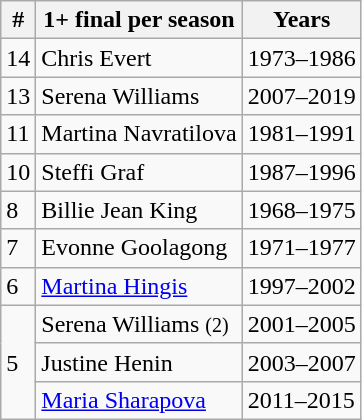<table class="wikitable">
<tr>
<th>#</th>
<th>1+ final per season</th>
<th>Years</th>
</tr>
<tr>
<td>14</td>
<td> Chris Evert</td>
<td>1973–1986</td>
</tr>
<tr>
<td>13</td>
<td> Serena Williams</td>
<td>2007–2019</td>
</tr>
<tr>
<td>11</td>
<td> Martina Navratilova</td>
<td>1981–1991</td>
</tr>
<tr>
<td>10</td>
<td> Steffi Graf</td>
<td>1987–1996</td>
</tr>
<tr>
<td>8</td>
<td> Billie Jean King</td>
<td>1968–1975</td>
</tr>
<tr>
<td>7</td>
<td> Evonne Goolagong</td>
<td>1971–1977</td>
</tr>
<tr>
<td>6</td>
<td> <a href='#'>Martina Hingis</a></td>
<td>1997–2002</td>
</tr>
<tr>
<td rowspan="3">5</td>
<td> Serena Williams <small>(2)</small></td>
<td>2001–2005</td>
</tr>
<tr>
<td> Justine Henin</td>
<td>2003–2007</td>
</tr>
<tr>
<td> <a href='#'>Maria Sharapova</a></td>
<td>2011–2015</td>
</tr>
</table>
